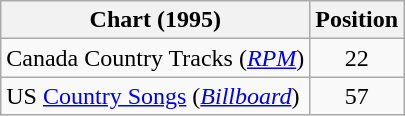<table class="wikitable sortable">
<tr>
<th scope="col">Chart (1995)</th>
<th scope="col">Position</th>
</tr>
<tr>
<td>Canada Country Tracks (<em><a href='#'>RPM</a></em>)</td>
<td align="center">22</td>
</tr>
<tr>
<td>US <a href='#'>Country Songs</a> (<em><a href='#'>Billboard</a></em>)</td>
<td align="center">57</td>
</tr>
</table>
